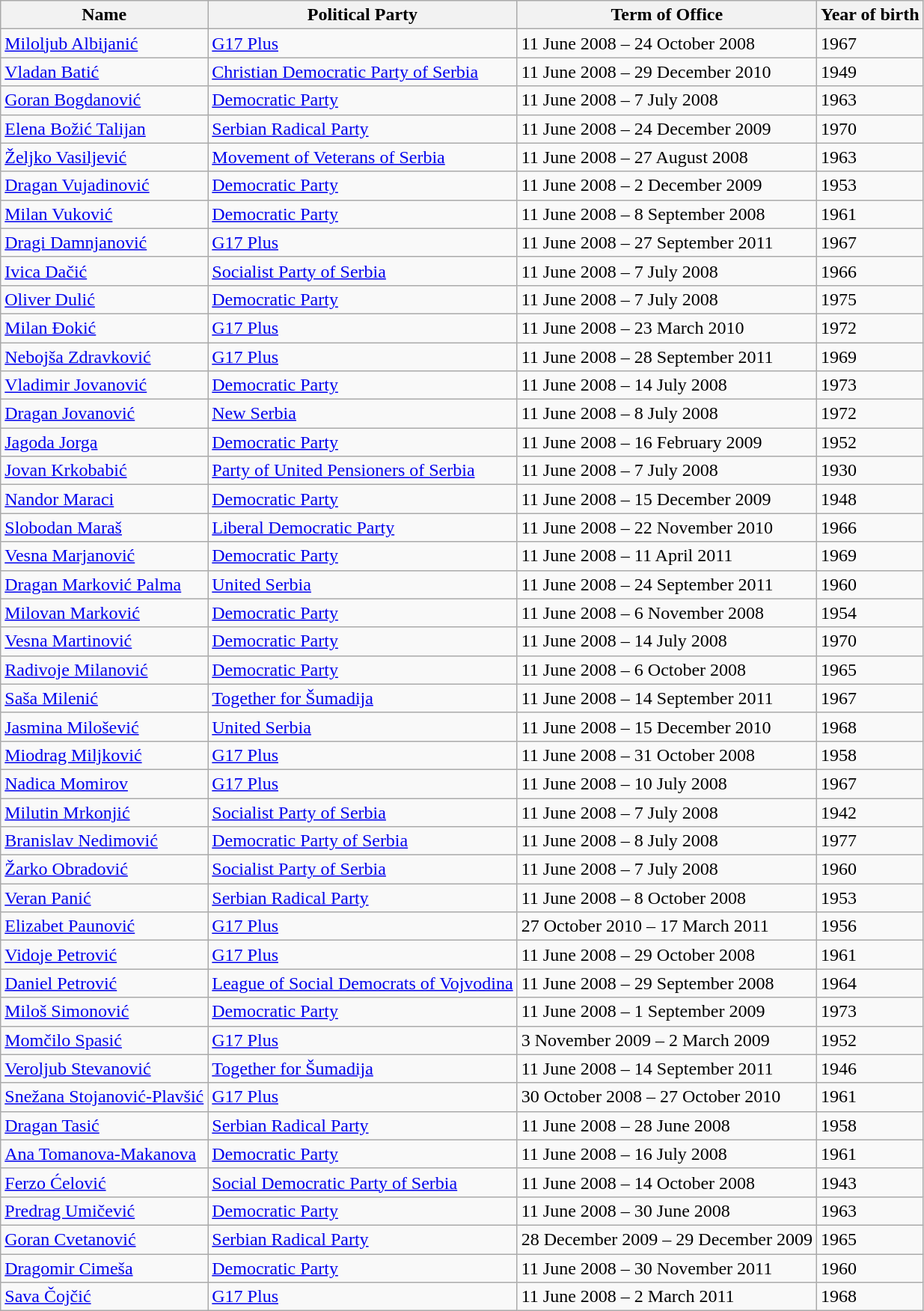<table class="wikitable sortable">
<tr>
<th>Name</th>
<th>Political Party</th>
<th>Term of Office</th>
<th>Year of birth</th>
</tr>
<tr>
<td><a href='#'>Miloljub Albijanić</a></td>
<td><a href='#'>G17 Plus</a></td>
<td>11 June 2008 – 24 October 2008</td>
<td>1967</td>
</tr>
<tr>
<td><a href='#'>Vladan Batić</a></td>
<td><a href='#'>Christian Democratic Party of Serbia</a></td>
<td>11 June 2008 – 29 December 2010</td>
<td>1949</td>
</tr>
<tr>
<td><a href='#'>Goran Bogdanović</a></td>
<td><a href='#'>Democratic Party</a></td>
<td>11 June 2008 – 7 July 2008</td>
<td>1963</td>
</tr>
<tr>
<td><a href='#'>Elena Božić Talijan</a></td>
<td><a href='#'>Serbian Radical Party</a></td>
<td>11 June 2008 – 24 December 2009</td>
<td>1970</td>
</tr>
<tr>
<td><a href='#'>Željko Vasiljević</a></td>
<td><a href='#'>Movement of Veterans of Serbia</a></td>
<td>11 June 2008 – 27 August 2008</td>
<td>1963</td>
</tr>
<tr>
<td><a href='#'>Dragan Vujadinović</a></td>
<td><a href='#'>Democratic Party</a></td>
<td>11 June 2008 – 2 December 2009</td>
<td>1953</td>
</tr>
<tr>
<td><a href='#'>Milan Vuković</a></td>
<td><a href='#'>Democratic Party</a></td>
<td>11 June 2008 – 8 September 2008</td>
<td>1961</td>
</tr>
<tr>
<td><a href='#'>Dragi Damnjanović</a></td>
<td><a href='#'>G17 Plus</a></td>
<td>11 June 2008 – 27 September 2011</td>
<td>1967</td>
</tr>
<tr>
<td><a href='#'>Ivica Dačić</a></td>
<td><a href='#'>Socialist Party of Serbia</a></td>
<td>11 June 2008 – 7 July 2008</td>
<td>1966</td>
</tr>
<tr>
<td><a href='#'>Oliver Dulić</a></td>
<td><a href='#'>Democratic Party</a></td>
<td>11 June 2008 – 7 July 2008</td>
<td>1975</td>
</tr>
<tr>
<td><a href='#'>Milan Đokić</a></td>
<td><a href='#'>G17 Plus</a></td>
<td>11 June 2008 – 23 March 2010</td>
<td>1972</td>
</tr>
<tr>
<td><a href='#'>Nebojša Zdravković</a></td>
<td><a href='#'>G17 Plus</a></td>
<td>11 June 2008 – 28 September 2011</td>
<td>1969</td>
</tr>
<tr>
<td><a href='#'>Vladimir Jovanović</a></td>
<td><a href='#'>Democratic Party</a></td>
<td>11 June 2008 – 14 July 2008</td>
<td>1973</td>
</tr>
<tr>
<td><a href='#'>Dragan Jovanović</a></td>
<td><a href='#'>New Serbia</a></td>
<td>11 June 2008 – 8 July 2008</td>
<td>1972</td>
</tr>
<tr>
<td><a href='#'>Jagoda Jorga</a></td>
<td><a href='#'>Democratic Party</a></td>
<td>11 June 2008 – 16 February 2009</td>
<td>1952</td>
</tr>
<tr>
<td><a href='#'>Jovan Krkobabić</a></td>
<td><a href='#'>Party of United Pensioners of Serbia</a></td>
<td>11 June 2008 – 7 July 2008</td>
<td>1930</td>
</tr>
<tr>
<td><a href='#'>Nandor Maraci</a></td>
<td><a href='#'>Democratic Party</a></td>
<td>11 June 2008 – 15 December 2009</td>
<td>1948</td>
</tr>
<tr>
<td><a href='#'>Slobodan Maraš</a></td>
<td><a href='#'>Liberal Democratic Party</a></td>
<td>11 June 2008 – 22 November 2010</td>
<td>1966</td>
</tr>
<tr>
<td><a href='#'>Vesna Marjanović</a></td>
<td><a href='#'>Democratic Party</a></td>
<td>11 June 2008 – 11 April 2011</td>
<td>1969</td>
</tr>
<tr>
<td><a href='#'>Dragan Marković Palma</a></td>
<td><a href='#'>United Serbia</a></td>
<td>11 June 2008 – 24 September 2011</td>
<td>1960</td>
</tr>
<tr>
<td><a href='#'>Milovan Marković</a></td>
<td><a href='#'>Democratic Party</a></td>
<td>11 June 2008 – 6 November 2008</td>
<td>1954</td>
</tr>
<tr>
<td><a href='#'>Vesna Martinović</a></td>
<td><a href='#'>Democratic Party</a></td>
<td>11 June 2008 – 14 July 2008</td>
<td>1970</td>
</tr>
<tr>
<td><a href='#'>Radivoje Milanović</a></td>
<td><a href='#'>Democratic Party</a></td>
<td>11 June 2008 – 6 October 2008</td>
<td>1965</td>
</tr>
<tr>
<td><a href='#'>Saša Milenić</a></td>
<td><a href='#'>Together for Šumadija</a></td>
<td>11 June 2008 – 14 September 2011</td>
<td>1967</td>
</tr>
<tr>
<td><a href='#'>Jasmina Milošević</a></td>
<td><a href='#'>United Serbia</a></td>
<td>11 June 2008 – 15 December 2010</td>
<td>1968</td>
</tr>
<tr>
<td><a href='#'>Miodrag Miljković</a></td>
<td><a href='#'>G17 Plus</a></td>
<td>11 June 2008 – 31 October 2008</td>
<td>1958</td>
</tr>
<tr>
<td><a href='#'>Nadica Momirov</a></td>
<td><a href='#'>G17 Plus</a></td>
<td>11 June 2008 – 10 July 2008</td>
<td>1967</td>
</tr>
<tr>
<td><a href='#'>Milutin Mrkonjić</a></td>
<td><a href='#'>Socialist Party of Serbia</a></td>
<td>11 June 2008 – 7 July 2008</td>
<td>1942</td>
</tr>
<tr>
<td><a href='#'>Branislav Nedimović</a></td>
<td><a href='#'>Democratic Party of Serbia</a></td>
<td>11 June 2008 – 8 July 2008</td>
<td>1977</td>
</tr>
<tr>
<td><a href='#'>Žarko Obradović</a></td>
<td><a href='#'>Socialist Party of Serbia</a></td>
<td>11 June 2008 – 7 July 2008</td>
<td>1960</td>
</tr>
<tr>
<td><a href='#'>Veran Panić</a></td>
<td><a href='#'>Serbian Radical Party</a></td>
<td>11 June 2008 – 8 October 2008</td>
<td>1953</td>
</tr>
<tr>
<td><a href='#'>Elizabet Paunović</a></td>
<td><a href='#'>G17 Plus</a></td>
<td>27 October 2010 – 17 March 2011</td>
<td>1956</td>
</tr>
<tr>
<td><a href='#'>Vidoje Petrović</a></td>
<td><a href='#'>G17 Plus</a></td>
<td>11 June 2008 – 29 October 2008</td>
<td>1961</td>
</tr>
<tr>
<td><a href='#'>Daniel Petrović</a></td>
<td><a href='#'>League of Social Democrats of Vojvodina</a></td>
<td>11 June 2008 – 29 September 2008</td>
<td>1964</td>
</tr>
<tr>
<td><a href='#'>Miloš Simonović</a></td>
<td><a href='#'>Democratic Party</a></td>
<td>11 June 2008 – 1 September 2009</td>
<td>1973</td>
</tr>
<tr>
<td><a href='#'>Momčilo Spasić</a></td>
<td><a href='#'>G17 Plus</a></td>
<td>3 November 2009 – 2 March 2009</td>
<td>1952</td>
</tr>
<tr>
<td><a href='#'>Veroljub Stevanović</a></td>
<td><a href='#'>Together for Šumadija</a></td>
<td>11 June 2008 – 14 September 2011</td>
<td>1946</td>
</tr>
<tr>
<td><a href='#'>Snežana Stojanović-Plavšić</a></td>
<td><a href='#'>G17 Plus</a></td>
<td>30 October 2008 – 27 October 2010</td>
<td>1961</td>
</tr>
<tr>
<td><a href='#'>Dragan Tasić</a></td>
<td><a href='#'>Serbian Radical Party</a></td>
<td>11 June 2008 – 28 June 2008</td>
<td>1958</td>
</tr>
<tr>
<td><a href='#'>Ana Tomanova-Makanova</a></td>
<td><a href='#'>Democratic Party</a></td>
<td>11 June 2008 – 16 July 2008</td>
<td>1961</td>
</tr>
<tr>
<td><a href='#'>Ferzo Ćelović</a></td>
<td><a href='#'>Social Democratic Party of Serbia</a></td>
<td>11 June 2008 – 14 October 2008</td>
<td>1943</td>
</tr>
<tr>
<td><a href='#'>Predrag Umičević</a></td>
<td><a href='#'>Democratic Party</a></td>
<td>11 June 2008 – 30 June 2008</td>
<td>1963</td>
</tr>
<tr>
<td><a href='#'>Goran Cvetanović</a></td>
<td><a href='#'>Serbian Radical Party</a></td>
<td>28 December 2009 – 29 December 2009</td>
<td>1965</td>
</tr>
<tr>
<td><a href='#'>Dragomir Cimeša</a></td>
<td><a href='#'>Democratic Party</a></td>
<td>11 June 2008 – 30 November 2011</td>
<td>1960</td>
</tr>
<tr>
<td><a href='#'>Sava Čojčić</a></td>
<td><a href='#'>G17 Plus</a></td>
<td>11 June 2008 – 2 March 2011</td>
<td>1968</td>
</tr>
</table>
